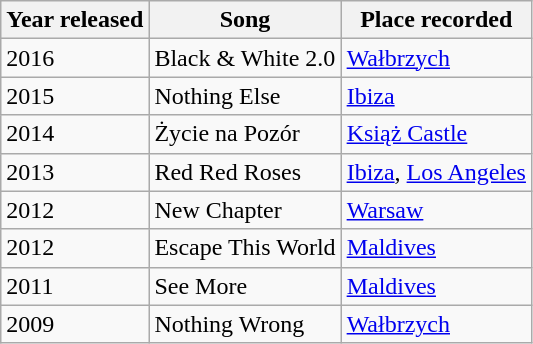<table class="wikitable">
<tr>
<th>Year released</th>
<th>Song</th>
<th>Place recorded</th>
</tr>
<tr>
<td>2016</td>
<td>Black & White 2.0</td>
<td><a href='#'>Wałbrzych</a></td>
</tr>
<tr>
<td>2015</td>
<td>Nothing Else</td>
<td><a href='#'>Ibiza</a></td>
</tr>
<tr>
<td>2014</td>
<td>Życie na Pozór</td>
<td><a href='#'>Książ Castle</a></td>
</tr>
<tr>
<td>2013</td>
<td>Red Red Roses</td>
<td><a href='#'>Ibiza</a>, <a href='#'>Los Angeles</a></td>
</tr>
<tr>
<td>2012</td>
<td>New Chapter</td>
<td><a href='#'>Warsaw</a></td>
</tr>
<tr>
<td>2012</td>
<td>Escape This World</td>
<td><a href='#'>Maldives</a></td>
</tr>
<tr>
<td>2011</td>
<td>See More</td>
<td><a href='#'>Maldives</a></td>
</tr>
<tr>
<td>2009</td>
<td>Nothing Wrong</td>
<td><a href='#'>Wałbrzych</a></td>
</tr>
</table>
